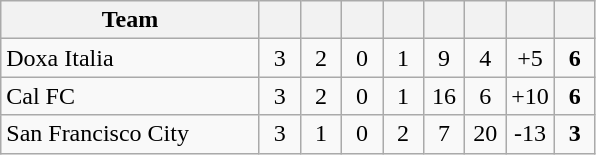<table class=wikitable style="text-align:center">
<tr>
<th style="width:165px;">Team</th>
<th width="20"></th>
<th width="20"></th>
<th width="20"></th>
<th width="20"></th>
<th width="20"></th>
<th width="20"></th>
<th width="20"></th>
<th width="20"></th>
</tr>
<tr>
<td align=left> Doxa Italia</td>
<td>3</td>
<td>2</td>
<td>0</td>
<td>1</td>
<td>9</td>
<td>4</td>
<td>+5</td>
<td><strong>6 </strong></td>
</tr>
<tr>
<td align=left> Cal FC</td>
<td>3</td>
<td>2</td>
<td>0</td>
<td>1</td>
<td>16</td>
<td>6</td>
<td>+10</td>
<td><strong>6 </strong></td>
</tr>
<tr>
<td align=left> San Francisco City</td>
<td>3</td>
<td>1</td>
<td>0</td>
<td>2</td>
<td>7</td>
<td>20</td>
<td>-13</td>
<td><strong>3 </strong></td>
</tr>
</table>
